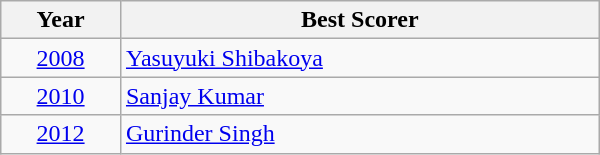<table class="wikitable" style="width: 400px;">
<tr>
<th style="width: 20%;">Year</th>
<th style="width: 80%;">Best Scorer</th>
</tr>
<tr>
<td align=center><a href='#'>2008</a></td>
<td> <a href='#'>Yasuyuki Shibakoya</a></td>
</tr>
<tr>
<td align=center><a href='#'>2010</a></td>
<td> <a href='#'>Sanjay Kumar</a></td>
</tr>
<tr>
<td align=center><a href='#'>2012</a></td>
<td> <a href='#'>Gurinder Singh</a></td>
</tr>
</table>
